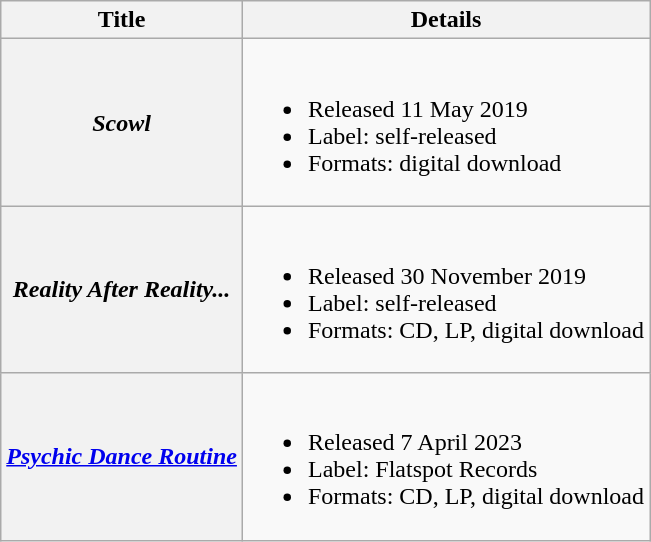<table class="wikitable plainrowheaders">
<tr>
<th>Title</th>
<th>Details</th>
</tr>
<tr>
<th scope="row"><em>Scowl</em></th>
<td><br><ul><li>Released 11 May 2019</li><li>Label: self-released</li><li>Formats: digital download</li></ul></td>
</tr>
<tr>
<th scope="row"><em>Reality After Reality...</em></th>
<td><br><ul><li>Released 30 November 2019</li><li>Label: self-released</li><li>Formats: CD, LP, digital download</li></ul></td>
</tr>
<tr>
<th scope="row"><em><a href='#'>Psychic Dance Routine</a></em></th>
<td><br><ul><li>Released 7 April 2023</li><li>Label: Flatspot Records</li><li>Formats: CD, LP, digital download</li></ul></td>
</tr>
</table>
